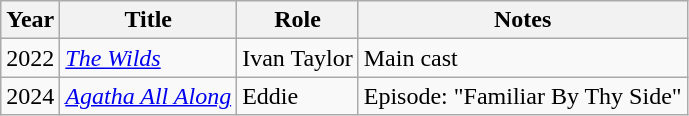<table class="wikitable sortable">
<tr>
<th>Year</th>
<th>Title</th>
<th>Role</th>
<th class="unsortable">Notes</th>
</tr>
<tr>
<td>2022</td>
<td><em><a href='#'>The Wilds</a></em></td>
<td>Ivan Taylor</td>
<td>Main cast</td>
</tr>
<tr>
<td>2024</td>
<td><em><a href='#'>Agatha All Along</a></em></td>
<td>Eddie</td>
<td>Episode: "Familiar By Thy Side"</td>
</tr>
</table>
